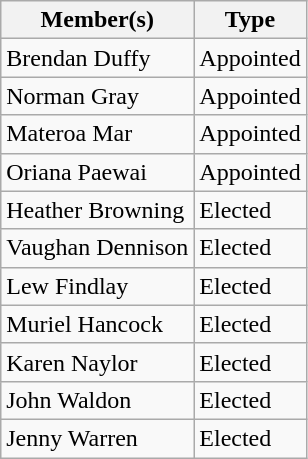<table class="wikitable">
<tr>
<th>Member(s)</th>
<th>Type</th>
</tr>
<tr>
<td>Brendan Duffy</td>
<td>Appointed</td>
</tr>
<tr>
<td>Norman Gray</td>
<td>Appointed</td>
</tr>
<tr>
<td>Materoa Mar</td>
<td>Appointed</td>
</tr>
<tr>
<td>Oriana Paewai</td>
<td>Appointed</td>
</tr>
<tr>
<td>Heather Browning</td>
<td>Elected</td>
</tr>
<tr>
<td>Vaughan Dennison</td>
<td>Elected</td>
</tr>
<tr>
<td>Lew Findlay</td>
<td>Elected</td>
</tr>
<tr>
<td>Muriel Hancock</td>
<td>Elected</td>
</tr>
<tr>
<td>Karen Naylor</td>
<td>Elected</td>
</tr>
<tr>
<td>John Waldon</td>
<td>Elected</td>
</tr>
<tr>
<td>Jenny Warren</td>
<td>Elected</td>
</tr>
</table>
